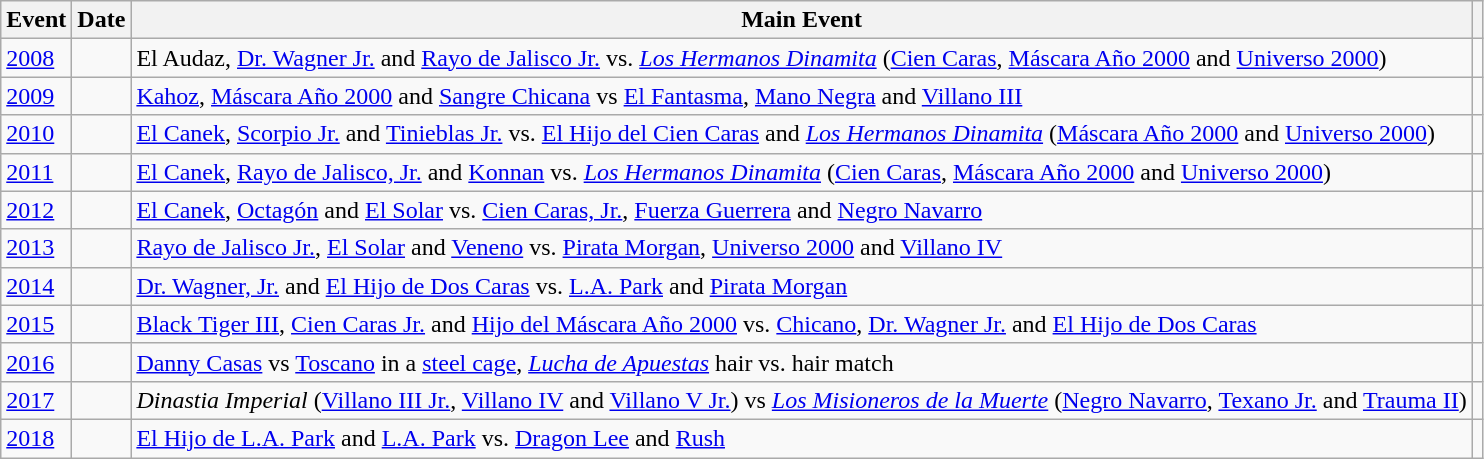<table class="wikitable" align="center">
<tr>
<th>Event</th>
<th>Date</th>
<th>Main Event</th>
<th class="unsortable"></th>
</tr>
<tr>
<td><a href='#'>2008</a></td>
<td></td>
<td>El Audaz, <a href='#'>Dr. Wagner Jr.</a> and <a href='#'>Rayo de Jalisco Jr.</a> vs. <em><a href='#'>Los Hermanos Dinamita</a></em> (<a href='#'>Cien Caras</a>, <a href='#'>Máscara Año 2000</a> and <a href='#'>Universo 2000</a>)</td>
<td></td>
</tr>
<tr>
<td><a href='#'>2009</a></td>
<td></td>
<td><a href='#'>Kahoz</a>, <a href='#'>Máscara Año 2000</a> and <a href='#'>Sangre Chicana</a> vs <a href='#'>El Fantasma</a>, <a href='#'>Mano Negra</a> and <a href='#'>Villano III</a></td>
<td></td>
</tr>
<tr>
<td><a href='#'>2010</a></td>
<td></td>
<td><a href='#'>El Canek</a>, <a href='#'>Scorpio Jr.</a> and <a href='#'>Tinieblas Jr.</a> vs. <a href='#'>El Hijo del Cien Caras</a> and <em><a href='#'>Los Hermanos Dinamita</a></em> (<a href='#'>Máscara Año 2000</a> and <a href='#'>Universo 2000</a>)</td>
<td></td>
</tr>
<tr>
<td><a href='#'>2011</a></td>
<td></td>
<td><a href='#'>El Canek</a>, <a href='#'>Rayo de Jalisco, Jr.</a> and <a href='#'>Konnan</a> vs. <em><a href='#'>Los Hermanos Dinamita</a></em> (<a href='#'>Cien Caras</a>, <a href='#'>Máscara Año 2000</a> and <a href='#'>Universo 2000</a>)</td>
<td></td>
</tr>
<tr>
<td><a href='#'>2012</a></td>
<td></td>
<td><a href='#'>El Canek</a>, <a href='#'>Octagón</a> and <a href='#'>El Solar</a> vs. <a href='#'>Cien Caras, Jr.</a>, <a href='#'>Fuerza Guerrera</a> and <a href='#'>Negro Navarro</a></td>
<td></td>
</tr>
<tr>
<td><a href='#'>2013</a></td>
<td></td>
<td><a href='#'>Rayo de Jalisco Jr.</a>, <a href='#'>El Solar</a> and <a href='#'>Veneno</a> vs. <a href='#'>Pirata Morgan</a>, <a href='#'>Universo 2000</a> and <a href='#'>Villano IV</a></td>
<td></td>
</tr>
<tr>
<td><a href='#'>2014</a></td>
<td></td>
<td><a href='#'>Dr. Wagner, Jr.</a> and <a href='#'>El Hijo de Dos Caras</a> vs. <a href='#'>L.A. Park</a> and <a href='#'>Pirata Morgan</a></td>
<td></td>
</tr>
<tr>
<td><a href='#'>2015</a></td>
<td></td>
<td><a href='#'>Black Tiger III</a>, <a href='#'>Cien Caras Jr.</a> and <a href='#'>Hijo del Máscara Año 2000</a> vs. <a href='#'>Chicano</a>, <a href='#'>Dr. Wagner Jr.</a> and <a href='#'>El Hijo de Dos Caras</a></td>
<td></td>
</tr>
<tr>
<td><a href='#'>2016</a></td>
<td></td>
<td><a href='#'>Danny Casas</a> vs <a href='#'>Toscano</a> in a <a href='#'>steel cage</a>, <em><a href='#'>Lucha de Apuestas</a></em> hair vs. hair match</td>
<td></td>
</tr>
<tr>
<td><a href='#'>2017</a></td>
<td></td>
<td><em>Dinastia Imperial</em> (<a href='#'>Villano III Jr.</a>, <a href='#'>Villano IV</a> and <a href='#'>Villano V Jr.</a>) vs <em><a href='#'>Los Misioneros de la Muerte</a></em> (<a href='#'>Negro Navarro</a>, <a href='#'>Texano Jr.</a> and <a href='#'>Trauma II</a>)</td>
<td></td>
</tr>
<tr>
<td><a href='#'>2018</a></td>
<td></td>
<td><a href='#'>El Hijo de L.A. Park</a> and <a href='#'>L.A. Park</a> vs. <a href='#'>Dragon Lee</a> and <a href='#'>Rush</a></td>
<td></td>
</tr>
</table>
